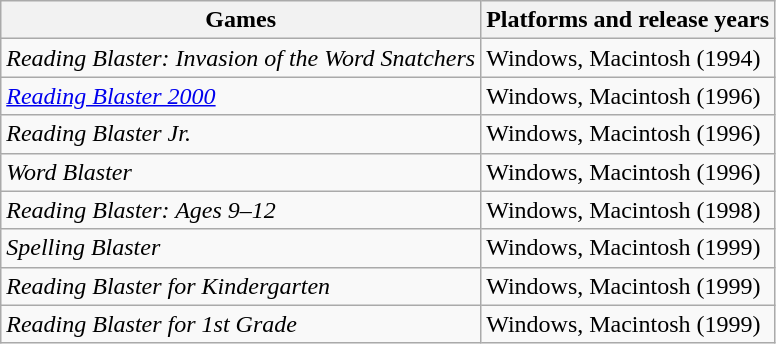<table class="wikitable">
<tr>
<th>Games</th>
<th>Platforms and release years</th>
</tr>
<tr>
<td><em>Reading Blaster: Invasion of the Word Snatchers</em></td>
<td>Windows, Macintosh (1994)</td>
</tr>
<tr>
<td><em><a href='#'>Reading Blaster 2000</a></em></td>
<td>Windows, Macintosh (1996)<br></td>
</tr>
<tr>
<td><em>Reading Blaster Jr.</em></td>
<td>Windows, Macintosh (1996)<br></td>
</tr>
<tr>
<td><em>Word Blaster</em></td>
<td>Windows, Macintosh (1996)<br></td>
</tr>
<tr>
<td><em>Reading Blaster: Ages 9–12</em></td>
<td>Windows, Macintosh (1998)<br></td>
</tr>
<tr>
<td><em>Spelling Blaster</em></td>
<td>Windows, Macintosh (1999)<br></td>
</tr>
<tr>
<td><em>Reading Blaster for Kindergarten</em></td>
<td>Windows, Macintosh (1999)<br></td>
</tr>
<tr>
<td><em>Reading Blaster for 1st Grade</em></td>
<td>Windows, Macintosh (1999)<br></td>
</tr>
</table>
